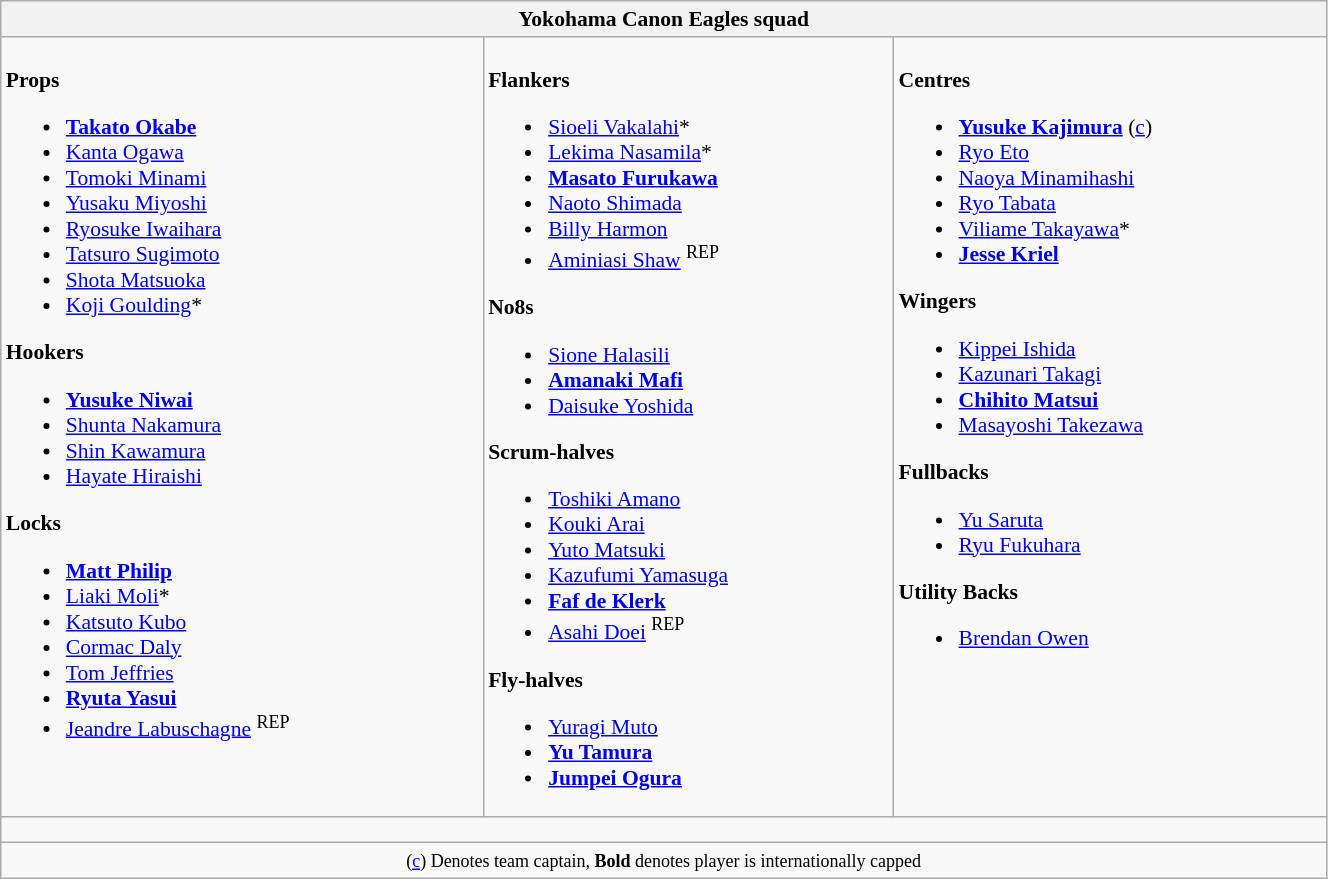<table class="wikitable" style="text-align:left; font-size:90%; width:70%">
<tr>
<th colspan="100%">Yokohama Canon Eagles squad</th>
</tr>
<tr valign="top">
<td><br><strong>Props</strong><ul><li> <strong><a href='#'>Takato Okabe</a></strong></li><li> <a href='#'>Kanta Ogawa</a></li><li> <a href='#'>Tomoki Minami</a></li><li> <a href='#'>Yusaku Miyoshi</a></li><li> <a href='#'>Ryosuke Iwaihara</a></li><li> <a href='#'>Tatsuro Sugimoto</a></li><li> <a href='#'>Shota Matsuoka</a></li><li> <a href='#'>Koji Goulding</a>*</li></ul><strong>Hookers</strong><ul><li> <strong><a href='#'>Yusuke Niwai</a></strong></li><li> <a href='#'>Shunta Nakamura</a></li><li> <a href='#'>Shin Kawamura</a></li><li> <a href='#'>Hayate Hiraishi</a></li></ul><strong>Locks</strong><ul><li> <strong><a href='#'>Matt Philip</a></strong></li><li> <a href='#'>Liaki Moli</a>*</li><li> <a href='#'>Katsuto Kubo</a></li><li> <a href='#'>Cormac Daly</a></li><li> <a href='#'>Tom Jeffries</a></li><li> <strong><a href='#'>Ryuta Yasui</a></strong></li><li> <a href='#'>Jeandre Labuschagne</a> <sup>REP</sup></li></ul></td>
<td><br><strong>Flankers</strong><ul><li> <a href='#'>Sioeli Vakalahi</a>*</li><li> <a href='#'>Lekima Nasamila</a>*</li><li> <strong><a href='#'>Masato Furukawa</a></strong></li><li> <a href='#'>Naoto Shimada</a></li><li> <a href='#'>Billy Harmon</a></li><li> <a href='#'>Aminiasi Shaw</a> <sup>REP</sup></li></ul><strong>No8s</strong><ul><li> <a href='#'>Sione Halasili</a></li><li> <strong><a href='#'>Amanaki Mafi</a></strong></li><li> <a href='#'>Daisuke Yoshida</a></li></ul><strong>Scrum-halves</strong><ul><li> <a href='#'>Toshiki Amano</a></li><li> <a href='#'>Kouki Arai</a></li><li> <a href='#'>Yuto Matsuki</a></li><li> <a href='#'>Kazufumi Yamasuga</a></li><li> <strong><a href='#'>Faf de Klerk</a></strong></li><li> <a href='#'>Asahi Doei</a> <sup>REP</sup></li></ul><strong>Fly-halves</strong><ul><li> <a href='#'>Yuragi Muto</a></li><li> <strong><a href='#'>Yu Tamura</a></strong></li><li> <strong><a href='#'>Jumpei Ogura</a></strong></li></ul></td>
<td><br><strong>Centres</strong><ul><li> <strong><a href='#'>Yusuke Kajimura</a></strong> (<a href='#'>c</a>)</li><li> <a href='#'>Ryo Eto</a></li><li> <a href='#'>Naoya Minamihashi</a></li><li> <a href='#'>Ryo Tabata</a></li><li> <a href='#'>Viliame Takayawa</a>*</li><li> <strong><a href='#'>Jesse Kriel</a></strong></li></ul><strong>Wingers</strong><ul><li> <a href='#'>Kippei Ishida</a></li><li> <a href='#'>Kazunari Takagi</a></li><li> <strong><a href='#'>Chihito Matsui</a></strong></li><li> <a href='#'>Masayoshi Takezawa</a></li></ul><strong>Fullbacks</strong><ul><li> <a href='#'>Yu Saruta</a></li><li> <a href='#'>Ryu Fukuhara</a></li></ul><strong>Utility Backs</strong><ul><li> <a href='#'>Brendan Owen</a></li></ul></td>
</tr>
<tr>
<td colspan="100%" style="height: 10px;"></td>
</tr>
<tr>
<td colspan="100%" style="text-align:center;"><small> (<a href='#'>c</a>) Denotes team captain, <strong>Bold</strong> denotes player is internationally capped</small></td>
</tr>
</table>
